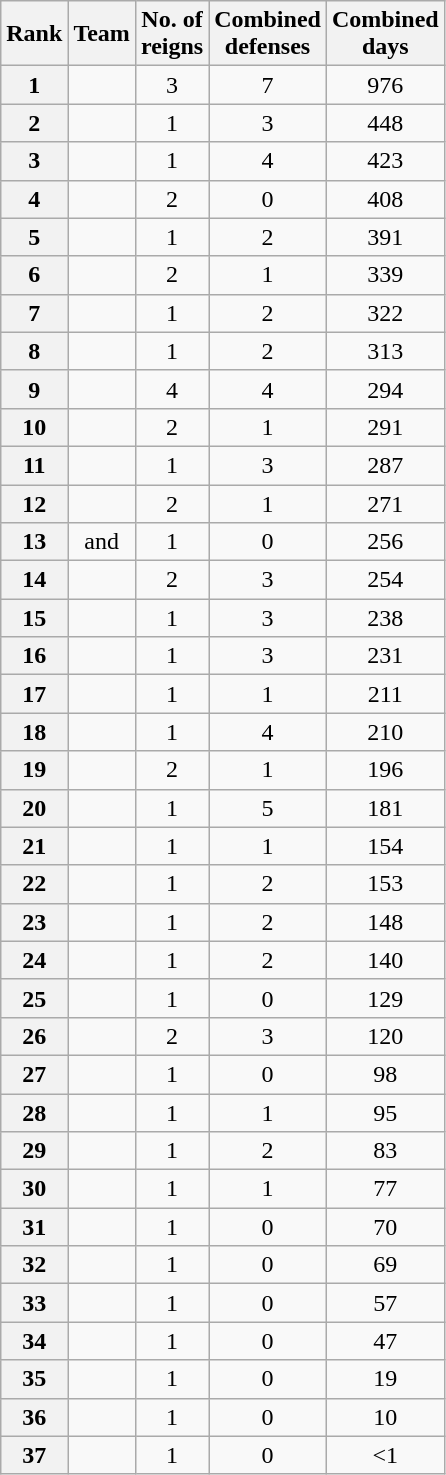<table class="wikitable sortable" style="text-align: center">
<tr>
<th>Rank</th>
<th>Team</th>
<th>No. of<br>reigns</th>
<th>Combined<br>defenses</th>
<th>Combined<br>days</th>
</tr>
<tr>
<th>1</th>
<td><br></td>
<td>3</td>
<td>7</td>
<td>976</td>
</tr>
<tr>
<th>2</th>
<td><br></td>
<td>1</td>
<td>3</td>
<td>448</td>
</tr>
<tr>
<th>3</th>
<td></td>
<td>1</td>
<td>4</td>
<td>423</td>
</tr>
<tr>
<th>4</th>
<td></td>
<td>2</td>
<td>0</td>
<td>408</td>
</tr>
<tr>
<th>5</th>
<td></td>
<td>1</td>
<td>2</td>
<td>391</td>
</tr>
<tr>
<th>6</th>
<td></td>
<td>2</td>
<td>1</td>
<td>339</td>
</tr>
<tr>
<th>7</th>
<td></td>
<td>1</td>
<td>2</td>
<td>322</td>
</tr>
<tr>
<th>8</th>
<td></td>
<td>1</td>
<td>2</td>
<td>313</td>
</tr>
<tr>
<th>9</th>
<td><br></td>
<td>4</td>
<td>4</td>
<td>294</td>
</tr>
<tr>
<th>10</th>
<td></td>
<td>2</td>
<td>1</td>
<td>291</td>
</tr>
<tr>
<th>11</th>
<td><br></td>
<td>1</td>
<td>3</td>
<td>287</td>
</tr>
<tr>
<th>12</th>
<td><br></td>
<td>2</td>
<td>1</td>
<td>271</td>
</tr>
<tr>
<th>13</th>
<td> and </td>
<td>1</td>
<td>0</td>
<td>256</td>
</tr>
<tr>
<th>14</th>
<td><br></td>
<td>2</td>
<td>3</td>
<td>254</td>
</tr>
<tr>
<th>15</th>
<td><br></td>
<td>1</td>
<td>3</td>
<td>238</td>
</tr>
<tr>
<th>16</th>
<td><br></td>
<td>1</td>
<td>3</td>
<td>231</td>
</tr>
<tr>
<th>17</th>
<td></td>
<td>1</td>
<td>1</td>
<td>211</td>
</tr>
<tr>
<th>18</th>
<td><br></td>
<td>1</td>
<td>4</td>
<td>210</td>
</tr>
<tr>
<th>19</th>
<td><br></td>
<td>2</td>
<td>1</td>
<td>196</td>
</tr>
<tr>
<th>20</th>
<td></td>
<td>1</td>
<td>5</td>
<td>181</td>
</tr>
<tr>
<th>21</th>
<td></td>
<td>1</td>
<td>1</td>
<td>154</td>
</tr>
<tr>
<th>22</th>
<td></td>
<td>1</td>
<td>2</td>
<td>153</td>
</tr>
<tr>
<th>23</th>
<td><br></td>
<td>1</td>
<td>2</td>
<td>148</td>
</tr>
<tr>
<th>24</th>
<td></td>
<td>1</td>
<td>2</td>
<td>140</td>
</tr>
<tr>
<th>25</th>
<td><br></td>
<td>1</td>
<td>0</td>
<td>129</td>
</tr>
<tr>
<th>26</th>
<td></td>
<td>2</td>
<td>3</td>
<td>120</td>
</tr>
<tr>
<th>27</th>
<td></td>
<td>1</td>
<td>0</td>
<td>98</td>
</tr>
<tr>
<th>28</th>
<td></td>
<td>1</td>
<td>1</td>
<td>95</td>
</tr>
<tr>
<th>29</th>
<td></td>
<td>1</td>
<td>2</td>
<td>83</td>
</tr>
<tr>
<th>30</th>
<td></td>
<td>1</td>
<td>1</td>
<td>77</td>
</tr>
<tr>
<th>31</th>
<td><br></td>
<td>1</td>
<td>0</td>
<td>70</td>
</tr>
<tr>
<th>32</th>
<td></td>
<td>1</td>
<td>0</td>
<td>69</td>
</tr>
<tr>
<th>33</th>
<td><br></td>
<td>1</td>
<td>0</td>
<td>57</td>
</tr>
<tr>
<th>34</th>
<td></td>
<td>1</td>
<td>0</td>
<td>47</td>
</tr>
<tr>
<th>35</th>
<td></td>
<td>1</td>
<td>0</td>
<td>19</td>
</tr>
<tr>
<th>36</th>
<td></td>
<td>1</td>
<td>0</td>
<td>10</td>
</tr>
<tr>
<th>37</th>
<td></td>
<td>1</td>
<td>0</td>
<td><1</td>
</tr>
</table>
